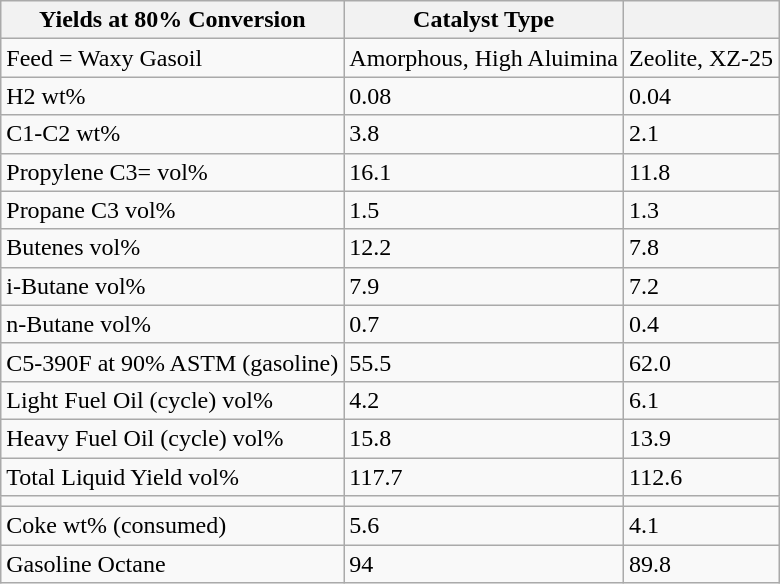<table class="wikitable">
<tr>
<th>Yields at 80% Conversion</th>
<th>Catalyst Type</th>
<th></th>
</tr>
<tr>
<td>Feed = Waxy Gasoil</td>
<td>Amorphous, High Aluimina</td>
<td>Zeolite, XZ-25</td>
</tr>
<tr>
<td>H2 wt%</td>
<td>0.08</td>
<td>0.04</td>
</tr>
<tr>
<td>C1-C2 wt%</td>
<td>3.8</td>
<td>2.1</td>
</tr>
<tr>
<td>Propylene C3= vol%</td>
<td>16.1</td>
<td>11.8</td>
</tr>
<tr>
<td>Propane C3 vol%</td>
<td>1.5</td>
<td>1.3</td>
</tr>
<tr>
<td>Butenes vol%</td>
<td>12.2</td>
<td>7.8</td>
</tr>
<tr>
<td>i-Butane vol%</td>
<td>7.9</td>
<td>7.2</td>
</tr>
<tr>
<td>n-Butane vol%</td>
<td>0.7</td>
<td>0.4</td>
</tr>
<tr>
<td>C5-390F at 90% ASTM (gasoline)</td>
<td>55.5</td>
<td>62.0</td>
</tr>
<tr>
<td>Light Fuel Oil (cycle) vol%</td>
<td>4.2</td>
<td>6.1</td>
</tr>
<tr>
<td>Heavy Fuel Oil (cycle) vol%</td>
<td>15.8</td>
<td>13.9</td>
</tr>
<tr>
<td>Total Liquid Yield vol%</td>
<td>117.7</td>
<td>112.6</td>
</tr>
<tr>
<td></td>
<td></td>
<td></td>
</tr>
<tr>
<td>Coke wt% (consumed)</td>
<td>5.6</td>
<td>4.1</td>
</tr>
<tr>
<td>Gasoline Octane</td>
<td>94</td>
<td>89.8</td>
</tr>
</table>
